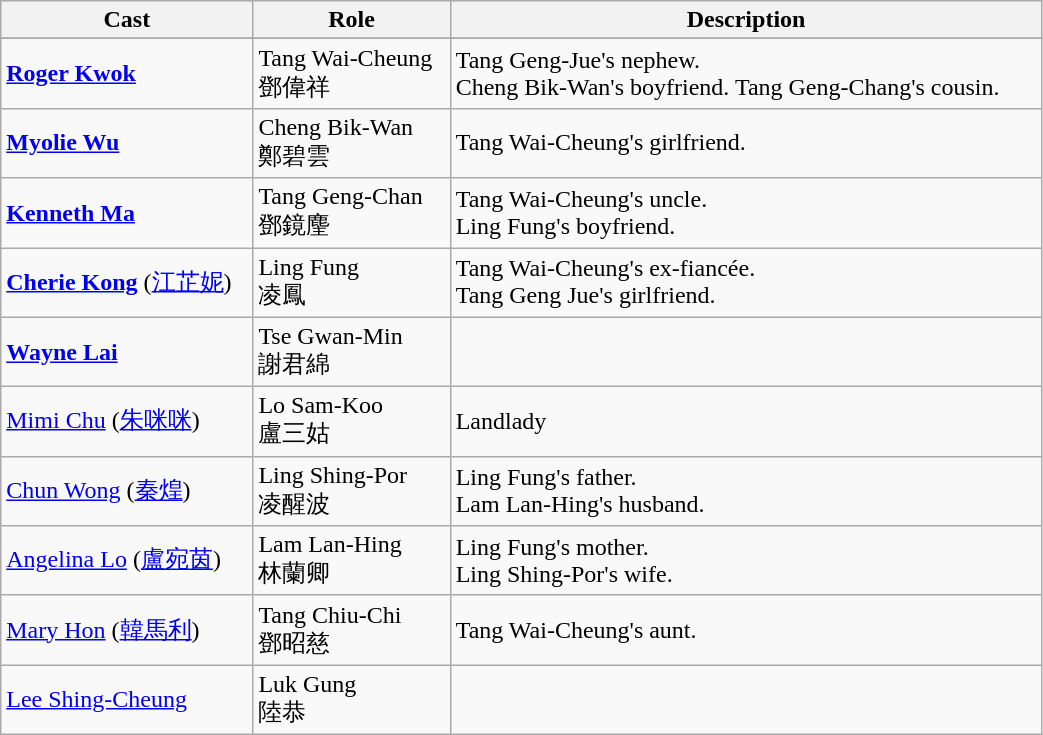<table class="wikitable" width="55%">
<tr>
<th>Cast</th>
<th>Role</th>
<th>Description</th>
</tr>
<tr>
</tr>
<tr>
<td><strong><a href='#'>Roger Kwok</a></strong></td>
<td>Tang Wai-Cheung <br> 鄧偉祥</td>
<td>Tang Geng-Jue's nephew. <br> Cheng Bik-Wan's boyfriend. Tang Geng-Chang's cousin.</td>
</tr>
<tr>
<td><strong><a href='#'>Myolie Wu</a></strong></td>
<td>Cheng Bik-Wan <br> 鄭碧雲</td>
<td>Tang Wai-Cheung's girlfriend.</td>
</tr>
<tr>
<td><strong><a href='#'>Kenneth Ma</a></strong></td>
<td>Tang Geng-Chan <br> 鄧鏡麈</td>
<td>Tang Wai-Cheung's uncle. <br> Ling Fung's boyfriend.</td>
</tr>
<tr>
<td><strong><a href='#'>Cherie Kong</a></strong> (<a href='#'>江芷妮</a>)</td>
<td>Ling Fung <br> 凌鳳</td>
<td>Tang Wai-Cheung's ex-fiancée. <br> Tang Geng Jue's girlfriend.</td>
</tr>
<tr>
<td><strong><a href='#'>Wayne Lai</a></strong></td>
<td>Tse Gwan-Min <br> 謝君綿</td>
<td></td>
</tr>
<tr>
<td><a href='#'>Mimi Chu</a> (<a href='#'>朱咪咪</a>)</td>
<td>Lo Sam-Koo <br> 盧三姑</td>
<td>Landlady</td>
</tr>
<tr>
<td><a href='#'>Chun Wong</a> (<a href='#'>秦煌</a>)</td>
<td>Ling Shing-Por <br> 凌醒波</td>
<td>Ling Fung's father. <br> Lam Lan-Hing's husband.</td>
</tr>
<tr>
<td><a href='#'>Angelina Lo</a> (<a href='#'>盧宛茵</a>)</td>
<td>Lam Lan-Hing <br> 林蘭卿</td>
<td>Ling Fung's mother. <br> Ling Shing-Por's wife.</td>
</tr>
<tr>
<td><a href='#'>Mary Hon</a> (<a href='#'>韓馬利</a>)</td>
<td>Tang Chiu-Chi <br> 鄧昭慈</td>
<td>Tang Wai-Cheung's aunt.</td>
</tr>
<tr>
<td><a href='#'>Lee Shing-Cheung</a></td>
<td>Luk Gung <br> 陸恭</td>
<td></td>
</tr>
</table>
